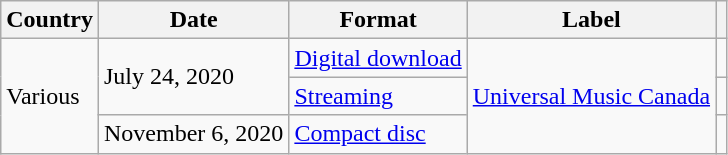<table class="wikitable">
<tr>
<th>Country</th>
<th>Date</th>
<th>Format</th>
<th>Label</th>
<th></th>
</tr>
<tr>
<td rowspan="3">Various</td>
<td rowspan="2">July 24, 2020</td>
<td><a href='#'>Digital download</a></td>
<td rowspan="3"><a href='#'>Universal Music Canada</a></td>
<td></td>
</tr>
<tr>
<td><a href='#'>Streaming</a></td>
<td></td>
</tr>
<tr>
<td>November 6, 2020</td>
<td><a href='#'>Compact disc</a></td>
<td></td>
</tr>
</table>
